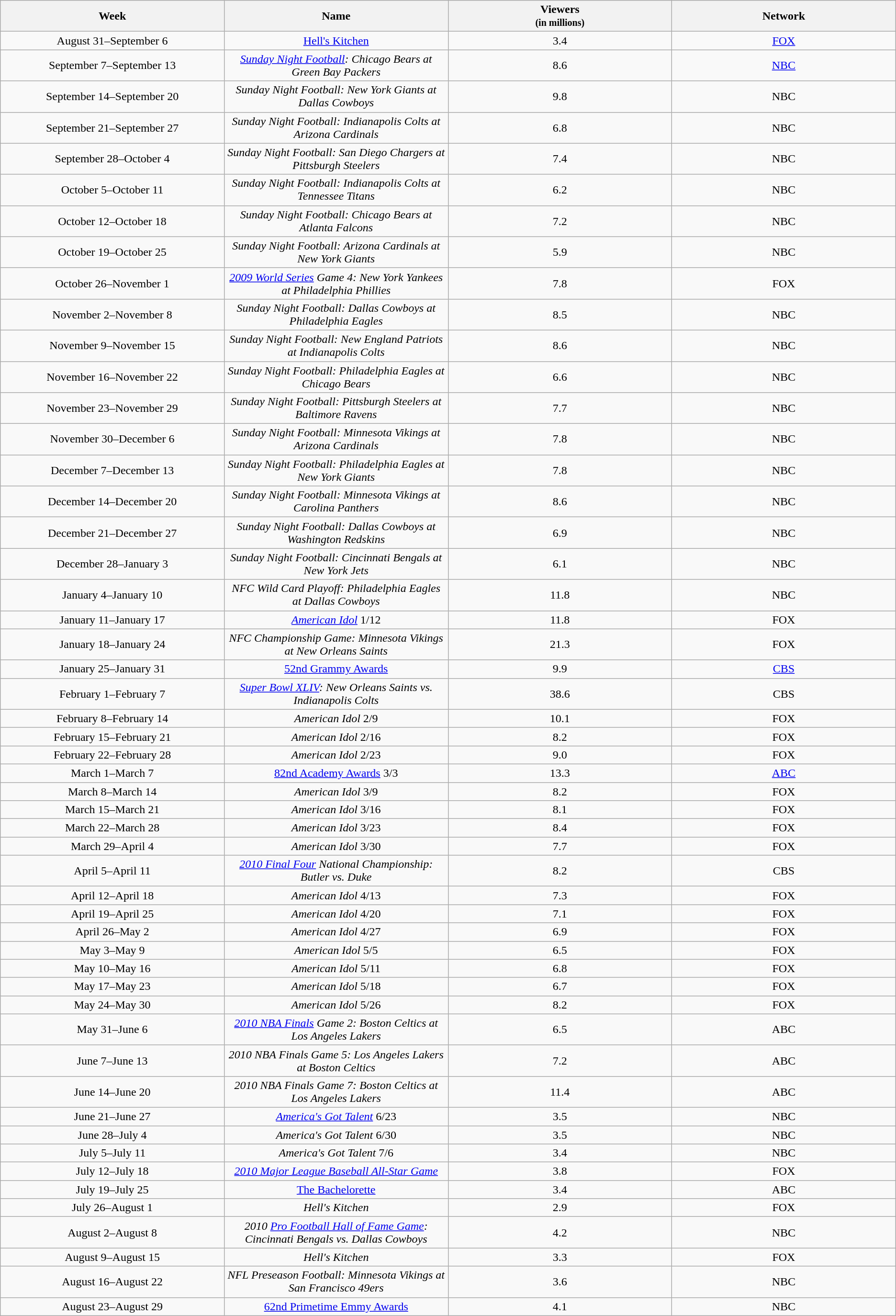<table class="wikitable sortable collapsible collapsed">
<tr>
<th style="width:12%;">Week</th>
<th style="width:12%;">Name</th>
<th style="width:12%;">Viewers<br><small>(in millions)</small></th>
<th style="width:12%;">Network</th>
</tr>
<tr style="text-align:center;">
<td>August 31–September 6</td>
<td><a href='#'>Hell's Kitchen</a></td>
<td>3.4</td>
<td><a href='#'>FOX</a></td>
</tr>
<tr style="text-align:center;">
<td>September 7–September 13</td>
<td><em><a href='#'>Sunday Night Football</a>: Chicago Bears at Green Bay Packers</em></td>
<td>8.6</td>
<td><a href='#'>NBC</a></td>
</tr>
<tr style="text-align:center;">
<td>September 14–September 20</td>
<td><em>Sunday Night Football: New York Giants at Dallas Cowboys</em></td>
<td>9.8</td>
<td>NBC</td>
</tr>
<tr style="text-align:center;">
<td>September 21–September 27</td>
<td><em>Sunday Night Football: Indianapolis Colts at Arizona Cardinals</em></td>
<td>6.8</td>
<td>NBC</td>
</tr>
<tr style="text-align:center;">
<td>September 28–October 4</td>
<td><em>Sunday Night Football: San Diego Chargers at Pittsburgh Steelers</em></td>
<td>7.4</td>
<td>NBC</td>
</tr>
<tr style="text-align:center;">
<td>October 5–October 11</td>
<td><em>Sunday Night Football: Indianapolis Colts at Tennessee Titans</em></td>
<td>6.2</td>
<td>NBC</td>
</tr>
<tr style="text-align:center;">
<td>October 12–October 18</td>
<td><em>Sunday Night Football: Chicago Bears at Atlanta Falcons</em></td>
<td>7.2</td>
<td>NBC</td>
</tr>
<tr style="text-align:center;">
<td>October 19–October 25</td>
<td><em>Sunday Night Football: Arizona Cardinals at New York Giants</em></td>
<td>5.9</td>
<td>NBC</td>
</tr>
<tr style="text-align:center;">
<td>October 26–November 1</td>
<td><em><a href='#'>2009 World Series</a> Game 4: New York Yankees at Philadelphia Phillies</em></td>
<td>7.8</td>
<td>FOX</td>
</tr>
<tr style="text-align:center;">
<td>November 2–November 8</td>
<td><em>Sunday Night Football: Dallas Cowboys at Philadelphia Eagles</em></td>
<td>8.5</td>
<td>NBC</td>
</tr>
<tr style="text-align:center;">
<td>November 9–November 15</td>
<td><em>Sunday Night Football: New England Patriots at Indianapolis Colts</em></td>
<td>8.6</td>
<td>NBC</td>
</tr>
<tr style="text-align:center;">
<td>November 16–November 22</td>
<td><em>Sunday Night Football: Philadelphia Eagles at Chicago Bears</em></td>
<td>6.6</td>
<td>NBC</td>
</tr>
<tr style="text-align:center;">
<td>November 23–November 29</td>
<td><em>Sunday Night Football: Pittsburgh Steelers at Baltimore Ravens</em></td>
<td>7.7</td>
<td>NBC</td>
</tr>
<tr style="text-align:center;">
<td>November 30–December 6</td>
<td><em>Sunday Night Football: Minnesota Vikings at Arizona Cardinals</em></td>
<td>7.8</td>
<td>NBC</td>
</tr>
<tr style="text-align:center;">
<td>December 7–December 13</td>
<td><em>Sunday Night Football: Philadelphia Eagles at New York Giants</em></td>
<td>7.8</td>
<td>NBC</td>
</tr>
<tr style="text-align:center;">
<td>December 14–December 20</td>
<td><em>Sunday Night Football: Minnesota Vikings at Carolina Panthers</em></td>
<td>8.6</td>
<td>NBC</td>
</tr>
<tr style="text-align:center;">
<td>December 21–December 27</td>
<td><em>Sunday Night Football: Dallas Cowboys at Washington Redskins</em></td>
<td>6.9</td>
<td>NBC</td>
</tr>
<tr style="text-align:center;">
<td>December 28–January 3</td>
<td><em>Sunday Night Football: Cincinnati Bengals at New York Jets</em></td>
<td>6.1</td>
<td>NBC</td>
</tr>
<tr style="text-align:center;">
<td>January 4–January 10</td>
<td><em>NFC Wild Card Playoff: Philadelphia Eagles at Dallas Cowboys</em></td>
<td>11.8</td>
<td>NBC</td>
</tr>
<tr style="text-align:center;">
<td>January 11–January 17</td>
<td><em><a href='#'>American Idol</a></em> 1/12</td>
<td>11.8</td>
<td>FOX</td>
</tr>
<tr style="text-align:center;">
<td>January 18–January 24</td>
<td><em>NFC Championship Game: Minnesota Vikings at New Orleans Saints</em></td>
<td>21.3</td>
<td>FOX</td>
</tr>
<tr style="text-align:center;">
<td>January 25–January 31</td>
<td><a href='#'>52nd Grammy Awards</a></td>
<td>9.9</td>
<td><a href='#'>CBS</a></td>
</tr>
<tr style="text-align:center;">
<td>February 1–February 7</td>
<td><em><a href='#'>Super Bowl XLIV</a>: New Orleans Saints vs. Indianapolis Colts</em></td>
<td>38.6</td>
<td>CBS</td>
</tr>
<tr style="text-align:center;">
<td>February 8–February 14</td>
<td><em>American Idol</em> 2/9</td>
<td>10.1</td>
<td>FOX</td>
</tr>
<tr style="text-align:center;">
<td>February 15–February 21</td>
<td><em>American Idol</em> 2/16</td>
<td>8.2</td>
<td>FOX</td>
</tr>
<tr style="text-align:center;">
<td>February 22–February 28</td>
<td><em>American Idol</em> 2/23</td>
<td>9.0</td>
<td>FOX</td>
</tr>
<tr style="text-align:center;">
<td>March 1–March 7</td>
<td><a href='#'>82nd Academy Awards</a> 3/3</td>
<td>13.3</td>
<td><a href='#'>ABC</a></td>
</tr>
<tr style="text-align:center;">
<td>March 8–March 14</td>
<td><em>American Idol</em> 3/9</td>
<td>8.2</td>
<td>FOX</td>
</tr>
<tr style="text-align:center;">
<td>March 15–March 21</td>
<td><em>American Idol</em> 3/16</td>
<td>8.1</td>
<td>FOX</td>
</tr>
<tr style="text-align:center;">
<td>March 22–March 28</td>
<td><em>American Idol</em> 3/23</td>
<td>8.4</td>
<td>FOX</td>
</tr>
<tr style="text-align:center;">
<td>March 29–April 4</td>
<td><em>American Idol</em> 3/30</td>
<td>7.7</td>
<td>FOX</td>
</tr>
<tr style="text-align:center;">
<td>April 5–April 11</td>
<td><em><a href='#'>2010 Final Four</a> National Championship: Butler vs. Duke</em></td>
<td>8.2</td>
<td>CBS</td>
</tr>
<tr style="text-align:center;">
<td>April 12–April 18</td>
<td><em>American Idol</em> 4/13</td>
<td>7.3</td>
<td>FOX</td>
</tr>
<tr style="text-align:center;">
<td>April 19–April 25</td>
<td><em>American Idol</em> 4/20</td>
<td>7.1</td>
<td>FOX</td>
</tr>
<tr style="text-align:center;">
<td>April 26–May 2</td>
<td><em>American Idol</em> 4/27</td>
<td>6.9</td>
<td>FOX</td>
</tr>
<tr style="text-align:center;">
<td>May 3–May 9</td>
<td><em>American Idol</em> 5/5</td>
<td>6.5</td>
<td>FOX</td>
</tr>
<tr style="text-align:center;">
<td>May 10–May 16</td>
<td><em>American Idol</em> 5/11</td>
<td>6.8</td>
<td>FOX</td>
</tr>
<tr style="text-align:center;">
<td>May 17–May 23</td>
<td><em>American Idol</em> 5/18</td>
<td>6.7</td>
<td>FOX</td>
</tr>
<tr style="text-align:center;">
<td>May 24–May 30</td>
<td><em>American Idol</em> 5/26</td>
<td>8.2</td>
<td>FOX</td>
</tr>
<tr style="text-align:center;">
<td>May 31–June 6</td>
<td><em><a href='#'>2010 NBA Finals</a> Game 2: Boston Celtics at Los Angeles Lakers</em></td>
<td>6.5</td>
<td>ABC</td>
</tr>
<tr style="text-align:center;">
<td>June 7–June 13</td>
<td><em>2010 NBA Finals Game 5: Los Angeles Lakers at Boston Celtics</em></td>
<td>7.2</td>
<td>ABC</td>
</tr>
<tr style="text-align:center;">
<td>June 14–June 20</td>
<td><em>2010 NBA Finals Game 7: Boston Celtics at Los Angeles Lakers</em></td>
<td>11.4</td>
<td>ABC</td>
</tr>
<tr style="text-align:center;">
<td>June 21–June 27</td>
<td><em><a href='#'>America's Got Talent</a></em> 6/23</td>
<td>3.5</td>
<td>NBC</td>
</tr>
<tr style="text-align:center;">
<td>June 28–July 4</td>
<td><em>America's Got Talent</em> 6/30</td>
<td>3.5</td>
<td>NBC</td>
</tr>
<tr style="text-align:center;">
<td>July 5–July 11</td>
<td><em>America's Got Talent</em> 7/6</td>
<td>3.4</td>
<td>NBC</td>
</tr>
<tr style="text-align:center;">
<td>July 12–July 18</td>
<td><em><a href='#'>2010 Major League Baseball All-Star Game</a></em></td>
<td>3.8</td>
<td>FOX</td>
</tr>
<tr style="text-align:center;">
<td>July 19–July 25</td>
<td><a href='#'>The Bachelorette</a></td>
<td>3.4</td>
<td>ABC</td>
</tr>
<tr style="text-align:center;">
<td>July 26–August 1</td>
<td><em>Hell's Kitchen</em></td>
<td>2.9</td>
<td>FOX</td>
</tr>
<tr style="text-align:center;">
<td>August 2–August 8</td>
<td><em>2010 <a href='#'>Pro Football Hall of Fame Game</a>: Cincinnati Bengals vs. Dallas Cowboys</em></td>
<td>4.2</td>
<td>NBC</td>
</tr>
<tr style="text-align:center;">
<td>August 9–August 15</td>
<td><em>Hell's Kitchen</em></td>
<td>3.3</td>
<td>FOX</td>
</tr>
<tr style="text-align:center;">
<td>August 16–August 22</td>
<td><em>NFL Preseason Football: Minnesota Vikings at San Francisco 49ers</em></td>
<td>3.6</td>
<td>NBC</td>
</tr>
<tr style="text-align:center;">
<td>August 23–August 29</td>
<td><a href='#'>62nd Primetime Emmy Awards</a></td>
<td>4.1</td>
<td>NBC</td>
</tr>
</table>
